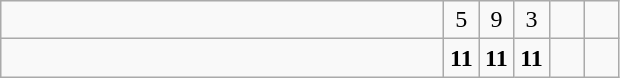<table class="wikitable">
<tr>
<td style="width:18em"></td>
<td align=center style="width:1em">5</td>
<td align=center style="width:1em">9</td>
<td align=center style="width:1em">3</td>
<td align=center style="width:1em"></td>
<td align=center style="width:1em"></td>
</tr>
<tr>
<td style="width:18em"><strong></strong></td>
<td align=center style="width:1em"><strong>11</strong></td>
<td align=center style="width:1em"><strong>11</strong></td>
<td align=center style="width:1em"><strong>11</strong></td>
<td align=center style="width:1em"></td>
<td align=center style="width:1em"></td>
</tr>
</table>
